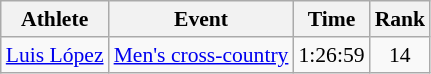<table class=wikitable style="font-size:90%">
<tr>
<th>Athlete</th>
<th>Event</th>
<th>Time</th>
<th>Rank</th>
</tr>
<tr align=center>
<td><a href='#'>Luis López</a></td>
<td><a href='#'>Men's cross-country</a></td>
<td>1:26:59</td>
<td>14</td>
</tr>
</table>
